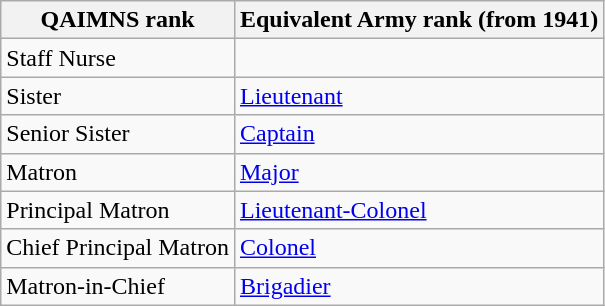<table class="wikitable">
<tr>
<th>QAIMNS rank</th>
<th>Equivalent Army rank (from 1941)</th>
</tr>
<tr ---->
<td>Staff Nurse</td>
<td></td>
</tr>
<tr ---->
<td>Sister</td>
<td><a href='#'>Lieutenant</a></td>
</tr>
<tr ---->
<td>Senior Sister</td>
<td><a href='#'>Captain</a></td>
</tr>
<tr ---->
<td>Matron</td>
<td><a href='#'>Major</a></td>
</tr>
<tr ---->
<td>Principal Matron</td>
<td><a href='#'>Lieutenant-Colonel</a></td>
</tr>
<tr ---->
<td>Chief Principal Matron</td>
<td><a href='#'>Colonel</a></td>
</tr>
<tr ---->
<td>Matron-in-Chief</td>
<td><a href='#'>Brigadier</a></td>
</tr>
</table>
